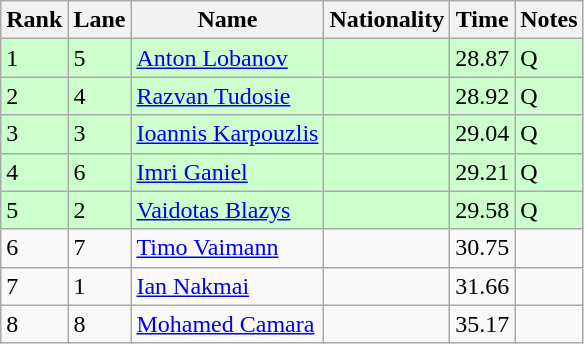<table class="wikitable">
<tr>
<th>Rank</th>
<th>Lane</th>
<th>Name</th>
<th>Nationality</th>
<th>Time</th>
<th>Notes</th>
</tr>
<tr bgcolor=ccffcc>
<td>1</td>
<td>5</td>
<td><a href='#'>Anton Lobanov</a></td>
<td></td>
<td>28.87</td>
<td>Q</td>
</tr>
<tr bgcolor=ccffcc>
<td>2</td>
<td>4</td>
<td><a href='#'>Razvan Tudosie</a></td>
<td></td>
<td>28.92</td>
<td>Q</td>
</tr>
<tr bgcolor=ccffcc>
<td>3</td>
<td>3</td>
<td><a href='#'>Ioannis Karpouzlis</a></td>
<td></td>
<td>29.04</td>
<td>Q</td>
</tr>
<tr bgcolor=ccffcc>
<td>4</td>
<td>6</td>
<td><a href='#'>Imri Ganiel</a></td>
<td></td>
<td>29.21</td>
<td>Q</td>
</tr>
<tr bgcolor=ccffcc>
<td>5</td>
<td>2</td>
<td><a href='#'>Vaidotas Blazys</a></td>
<td></td>
<td>29.58</td>
<td>Q</td>
</tr>
<tr>
<td>6</td>
<td>7</td>
<td><a href='#'>Timo Vaimann</a></td>
<td></td>
<td>30.75</td>
<td></td>
</tr>
<tr>
<td>7</td>
<td>1</td>
<td><a href='#'>Ian Nakmai</a></td>
<td></td>
<td>31.66</td>
<td></td>
</tr>
<tr>
<td>8</td>
<td>8</td>
<td><a href='#'>Mohamed Camara</a></td>
<td></td>
<td>35.17</td>
<td></td>
</tr>
</table>
